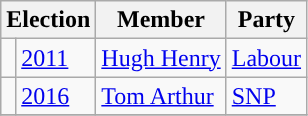<table class="wikitable">
<tr>
<th colspan="2">Election</th>
<th>Member</th>
<th>Party</th>
</tr>
<tr>
<td style="background-color: "></td>
<td><a href='#'>2011</a></td>
<td><a href='#'>Hugh Henry</a></td>
<td><a href='#'>Labour</a></td>
</tr>
<tr>
<td style="background-color: "></td>
<td><a href='#'>2016</a></td>
<td><a href='#'>Tom Arthur</a></td>
<td><a href='#'>SNP</a></td>
</tr>
<tr>
</tr>
</table>
